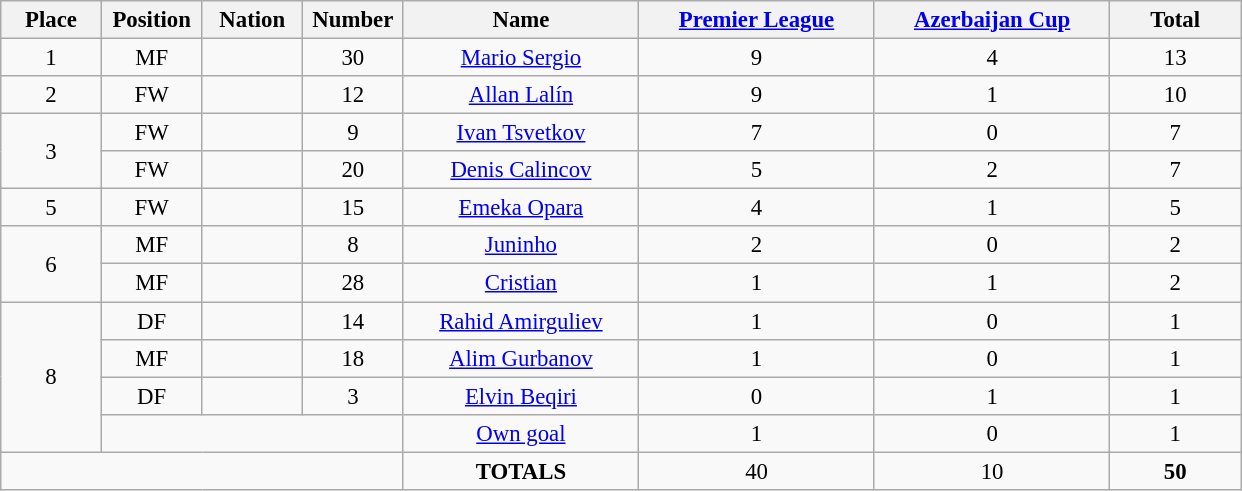<table class="wikitable" style="font-size: 95%; text-align: center;">
<tr>
<th width=60>Place</th>
<th width=60>Position</th>
<th width=60>Nation</th>
<th width=60>Number</th>
<th width=150>Name</th>
<th width=150><a href='#'>Premier League</a></th>
<th width=150><a href='#'>Azerbaijan Cup</a></th>
<th width=80>Total</th>
</tr>
<tr>
<td>1</td>
<td>MF</td>
<td></td>
<td>30</td>
<td><a href='#'>Mario Sergio</a></td>
<td>9</td>
<td>4</td>
<td>13</td>
</tr>
<tr>
<td>2</td>
<td>FW</td>
<td></td>
<td>12</td>
<td><a href='#'>Allan Lalín</a></td>
<td>9</td>
<td>1</td>
<td>10</td>
</tr>
<tr>
<td rowspan="2">3</td>
<td>FW</td>
<td></td>
<td>9</td>
<td><a href='#'>Ivan Tsvetkov</a></td>
<td>7</td>
<td>0</td>
<td>7</td>
</tr>
<tr>
<td>FW</td>
<td></td>
<td>20</td>
<td><a href='#'>Denis Calincov</a></td>
<td>5</td>
<td>2</td>
<td>7</td>
</tr>
<tr>
<td>5</td>
<td>FW</td>
<td></td>
<td>15</td>
<td><a href='#'>Emeka Opara</a></td>
<td>4</td>
<td>1</td>
<td>5</td>
</tr>
<tr>
<td rowspan="2">6</td>
<td>MF</td>
<td></td>
<td>8</td>
<td><a href='#'>Juninho</a></td>
<td>2</td>
<td>0</td>
<td>2</td>
</tr>
<tr>
<td>MF</td>
<td></td>
<td>28</td>
<td><a href='#'>Cristian</a></td>
<td>1</td>
<td>1</td>
<td>2</td>
</tr>
<tr>
<td rowspan="4">8</td>
<td>DF</td>
<td></td>
<td>14</td>
<td><a href='#'>Rahid Amirguliev</a></td>
<td>1</td>
<td>0</td>
<td>1</td>
</tr>
<tr>
<td>MF</td>
<td></td>
<td>18</td>
<td><a href='#'>Alim Gurbanov</a></td>
<td>1</td>
<td>0</td>
<td>1</td>
</tr>
<tr>
<td>DF</td>
<td></td>
<td>3</td>
<td><a href='#'>Elvin Beqiri</a></td>
<td>0</td>
<td>1</td>
<td>1</td>
</tr>
<tr>
<td colspan="3"></td>
<td><a href='#'>Own goal</a></td>
<td>1</td>
<td>0</td>
<td>1</td>
</tr>
<tr>
<td colspan="4"></td>
<td><strong>TOTALS</strong></td>
<td>40</td>
<td>10</td>
<td><strong>50</strong></td>
</tr>
</table>
